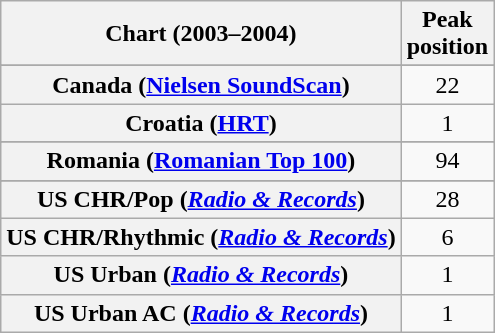<table class="wikitable sortable plainrowheaders" style="text-align:center">
<tr>
<th scope="col">Chart (2003–2004)</th>
<th scope="col">Peak<br>position</th>
</tr>
<tr>
</tr>
<tr>
</tr>
<tr>
</tr>
<tr>
<th scope="row">Canada (<a href='#'>Nielsen SoundScan</a>)</th>
<td align="center">22</td>
</tr>
<tr>
<th scope="row">Croatia (<a href='#'>HRT</a>)</th>
<td>1</td>
</tr>
<tr>
</tr>
<tr>
</tr>
<tr>
</tr>
<tr>
</tr>
<tr>
</tr>
<tr>
</tr>
<tr>
<th scope="row">Romania (<a href='#'>Romanian Top 100</a>)</th>
<td>94</td>
</tr>
<tr>
</tr>
<tr>
</tr>
<tr>
</tr>
<tr>
</tr>
<tr>
</tr>
<tr>
</tr>
<tr>
</tr>
<tr>
</tr>
<tr>
</tr>
<tr>
<th scope="row">US CHR/Pop (<em><a href='#'>Radio & Records</a></em>)</th>
<td>28</td>
</tr>
<tr>
<th scope="row">US CHR/Rhythmic (<em><a href='#'>Radio & Records</a></em>)</th>
<td>6</td>
</tr>
<tr>
<th scope="row">US Urban (<em><a href='#'>Radio & Records</a></em>)</th>
<td>1</td>
</tr>
<tr>
<th scope="row">US Urban AC (<em><a href='#'>Radio & Records</a></em>)</th>
<td>1</td>
</tr>
</table>
